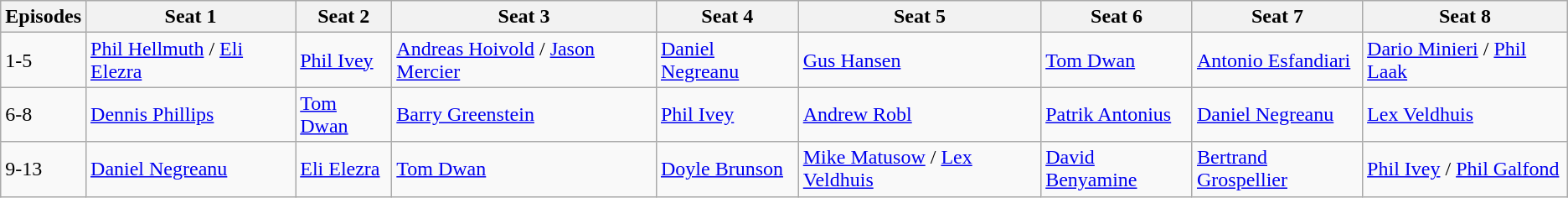<table class="wikitable">
<tr>
<th>Episodes</th>
<th>Seat 1</th>
<th>Seat 2</th>
<th>Seat 3</th>
<th>Seat 4</th>
<th>Seat 5</th>
<th>Seat 6</th>
<th>Seat 7</th>
<th>Seat 8</th>
</tr>
<tr>
<td>1-5</td>
<td><a href='#'>Phil Hellmuth</a> / <a href='#'>Eli Elezra</a></td>
<td><a href='#'>Phil Ivey</a></td>
<td><a href='#'>Andreas Hoivold</a> / <a href='#'>Jason Mercier</a></td>
<td><a href='#'>Daniel Negreanu</a></td>
<td><a href='#'>Gus Hansen</a></td>
<td><a href='#'>Tom Dwan</a></td>
<td><a href='#'>Antonio Esfandiari</a></td>
<td><a href='#'>Dario Minieri</a> / <a href='#'>Phil Laak</a></td>
</tr>
<tr>
<td>6-8</td>
<td><a href='#'>Dennis Phillips</a></td>
<td><a href='#'>Tom Dwan</a></td>
<td><a href='#'>Barry Greenstein</a></td>
<td><a href='#'>Phil Ivey</a></td>
<td><a href='#'>Andrew Robl</a></td>
<td><a href='#'>Patrik Antonius</a></td>
<td><a href='#'>Daniel Negreanu</a></td>
<td><a href='#'>Lex Veldhuis</a></td>
</tr>
<tr>
<td>9-13</td>
<td><a href='#'>Daniel Negreanu</a></td>
<td><a href='#'>Eli Elezra</a></td>
<td><a href='#'>Tom Dwan</a></td>
<td><a href='#'>Doyle Brunson</a></td>
<td><a href='#'>Mike Matusow</a> / <a href='#'>Lex Veldhuis</a></td>
<td><a href='#'>David Benyamine</a></td>
<td><a href='#'>Bertrand Grospellier</a></td>
<td><a href='#'>Phil Ivey</a> / <a href='#'>Phil Galfond</a></td>
</tr>
</table>
